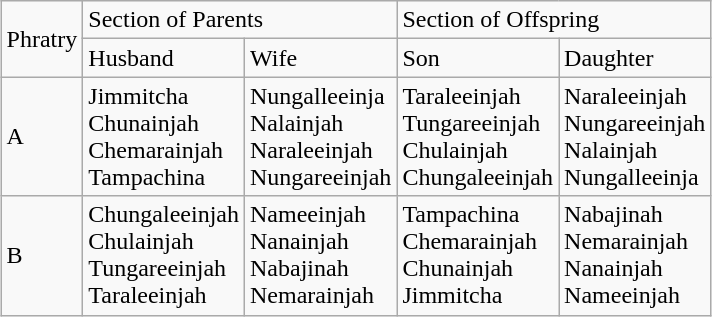<table class="wikitable" style="margin-left: auto; margin-right: auto; border: none;">
<tr>
<td rowspan="2">Phratry</td>
<td colspan="2">Section of Parents</td>
<td colspan="2">Section of Offspring</td>
</tr>
<tr>
<td>Husband</td>
<td>Wife</td>
<td>Son</td>
<td>Daughter</td>
</tr>
<tr>
<td>A</td>
<td>Jimmitcha<br>Chunainjah<br>Chemarainjah<br>Tampachina</td>
<td>Nungalleeinja<br>Nalainjah<br>Naraleeinjah<br>Nungareeinjah</td>
<td>Taraleeinjah<br>Tungareeinjah<br>Chulainjah<br>Chungaleeinjah</td>
<td>Naraleeinjah<br>Nungareeinjah<br>Nalainjah<br>Nungalleeinja</td>
</tr>
<tr>
<td>B</td>
<td>Chungaleeinjah<br>Chulainjah<br>Tungareeinjah<br>Taraleeinjah</td>
<td>Nameeinjah<br>Nanainjah<br>Nabajinah<br>Nemarainjah</td>
<td>Tampachina<br>Chemarainjah<br>Chunainjah<br>Jimmitcha</td>
<td>Nabajinah<br>Nemarainjah<br>Nanainjah<br>Nameeinjah</td>
</tr>
</table>
